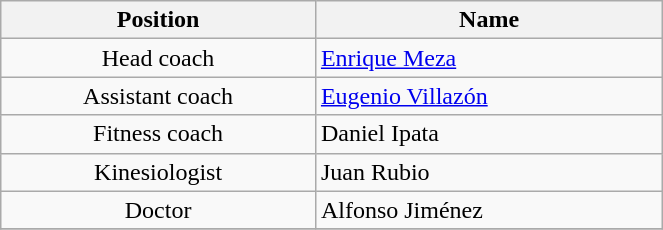<table class="wikitable" style="text-align:center; font-size:100%; width:35%">
<tr>
<th>Position</th>
<th>Name</th>
</tr>
<tr>
<td>Head coach</td>
<td align=left> <a href='#'>Enrique Meza</a></td>
</tr>
<tr>
<td>Assistant coach</td>
<td align=left> <a href='#'>Eugenio Villazón</a></td>
</tr>
<tr>
<td>Fitness coach</td>
<td align=left> Daniel Ipata</td>
</tr>
<tr>
<td>Kinesiologist</td>
<td align=left> Juan Rubio</td>
</tr>
<tr>
<td>Doctor</td>
<td align=left> Alfonso Jiménez</td>
</tr>
<tr>
</tr>
</table>
